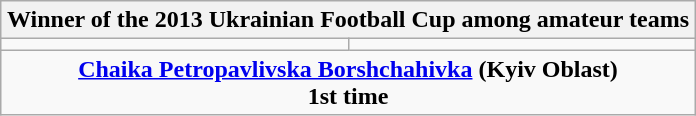<table class=wikitable style="text-align:center; margin:auto">
<tr>
<th colspan=2>Winner of the 2013 Ukrainian Football Cup among amateur teams</th>
</tr>
<tr>
<td></td>
<td></td>
</tr>
<tr>
<td colspan=2><strong><a href='#'>Chaika Petropavlivska Borshchahivka</a> (Kyiv Oblast)</strong><br><strong>1st time</strong></td>
</tr>
</table>
